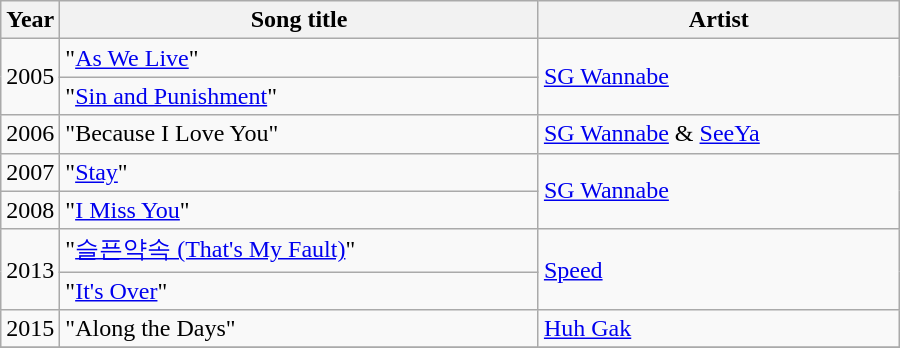<table class="wikitable sortable" style="width:600px">
<tr>
<th width=10>Year</th>
<th>Song title</th>
<th>Artist</th>
</tr>
<tr>
<td rowspan=2>2005</td>
<td>"<a href='#'>As We Live</a>"</td>
<td rowspan=2><a href='#'>SG Wannabe</a></td>
</tr>
<tr>
<td>"<a href='#'>Sin and Punishment</a>"</td>
</tr>
<tr>
<td>2006</td>
<td>"Because I Love You"</td>
<td><a href='#'>SG Wannabe</a> & <a href='#'>SeeYa</a></td>
</tr>
<tr>
<td>2007</td>
<td>"<a href='#'>Stay</a>"</td>
<td rowspan="2"><a href='#'>SG Wannabe</a></td>
</tr>
<tr>
<td>2008</td>
<td>"<a href='#'>I Miss You</a>"</td>
</tr>
<tr>
<td rowspan=2>2013</td>
<td>"<a href='#'>슬픈약속 (That's My Fault)</a>"</td>
<td rowspan=2><a href='#'>Speed</a></td>
</tr>
<tr>
<td>"<a href='#'>It's Over</a>"</td>
</tr>
<tr>
<td>2015</td>
<td>"Along the Days"</td>
<td><a href='#'>Huh Gak</a></td>
</tr>
<tr>
</tr>
</table>
